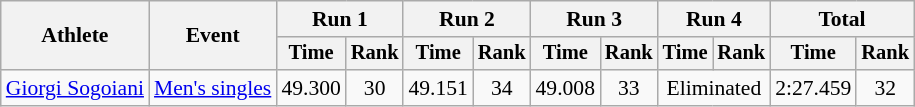<table class="wikitable" style="font-size:90%">
<tr>
<th rowspan="2">Athlete</th>
<th rowspan="2">Event</th>
<th colspan=2>Run 1</th>
<th colspan=2>Run 2</th>
<th colspan=2>Run 3</th>
<th colspan=2>Run 4</th>
<th colspan=2>Total</th>
</tr>
<tr style="font-size:95%">
<th>Time</th>
<th>Rank</th>
<th>Time</th>
<th>Rank</th>
<th>Time</th>
<th>Rank</th>
<th>Time</th>
<th>Rank</th>
<th>Time</th>
<th>Rank</th>
</tr>
<tr align=center>
<td align=left><a href='#'>Giorgi Sogoiani</a></td>
<td align=left><a href='#'>Men's singles</a></td>
<td>49.300</td>
<td>30</td>
<td>49.151</td>
<td>34</td>
<td>49.008</td>
<td>33</td>
<td colspan=2>Eliminated</td>
<td>2:27.459</td>
<td>32</td>
</tr>
</table>
